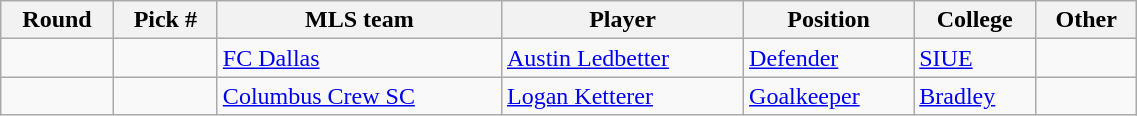<table class="wikitable sortable" style="width:60%">
<tr>
<th>Round</th>
<th>Pick #</th>
<th>MLS team</th>
<th>Player</th>
<th>Position</th>
<th>College</th>
<th>Other</th>
</tr>
<tr>
<td></td>
<td></td>
<td><a href='#'>FC Dallas</a></td>
<td> <a href='#'>Austin Ledbetter</a></td>
<td><a href='#'>Defender</a></td>
<td><a href='#'>SIUE</a></td>
<td></td>
</tr>
<tr>
<td></td>
<td></td>
<td><a href='#'>Columbus Crew SC</a></td>
<td> <a href='#'>Logan Ketterer</a></td>
<td><a href='#'>Goalkeeper</a></td>
<td><a href='#'>Bradley</a></td>
<td></td>
</tr>
</table>
